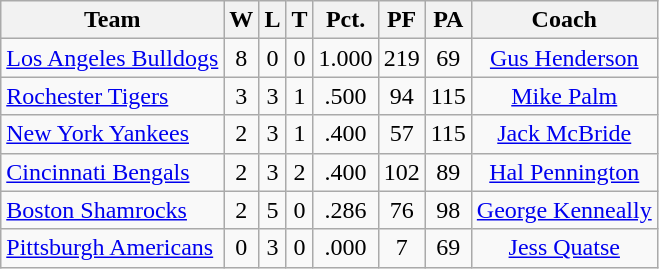<table class="wikitable" style="text-align:center">
<tr>
<th>Team</th>
<th>W</th>
<th>L</th>
<th>T</th>
<th>Pct.</th>
<th>PF</th>
<th>PA</th>
<th>Coach</th>
</tr>
<tr>
<td style="text-align:left"><a href='#'>Los Angeles Bulldogs</a></td>
<td>8</td>
<td>0</td>
<td>0</td>
<td>1.000</td>
<td>219</td>
<td>69</td>
<td><a href='#'>Gus Henderson</a></td>
</tr>
<tr>
<td style="text-align:left"><a href='#'>Rochester Tigers</a></td>
<td>3</td>
<td>3</td>
<td>1</td>
<td>.500</td>
<td>94</td>
<td>115</td>
<td><a href='#'>Mike Palm</a></td>
</tr>
<tr>
<td style="text-align:left"><a href='#'>New York Yankees</a></td>
<td>2</td>
<td>3</td>
<td>1</td>
<td>.400</td>
<td>57</td>
<td>115</td>
<td><a href='#'>Jack McBride</a></td>
</tr>
<tr>
<td style="text-align:left"><a href='#'>Cincinnati Bengals</a></td>
<td>2</td>
<td>3</td>
<td>2</td>
<td>.400</td>
<td>102</td>
<td>89</td>
<td><a href='#'>Hal Pennington</a></td>
</tr>
<tr>
<td style="text-align:left"><a href='#'>Boston Shamrocks</a></td>
<td>2</td>
<td>5</td>
<td>0</td>
<td>.286</td>
<td>76</td>
<td>98</td>
<td><a href='#'>George Kenneally</a></td>
</tr>
<tr>
<td style="text-align:left"><a href='#'>Pittsburgh Americans</a></td>
<td>0</td>
<td>3</td>
<td>0</td>
<td>.000</td>
<td>7</td>
<td>69</td>
<td><a href='#'>Jess Quatse</a></td>
</tr>
</table>
